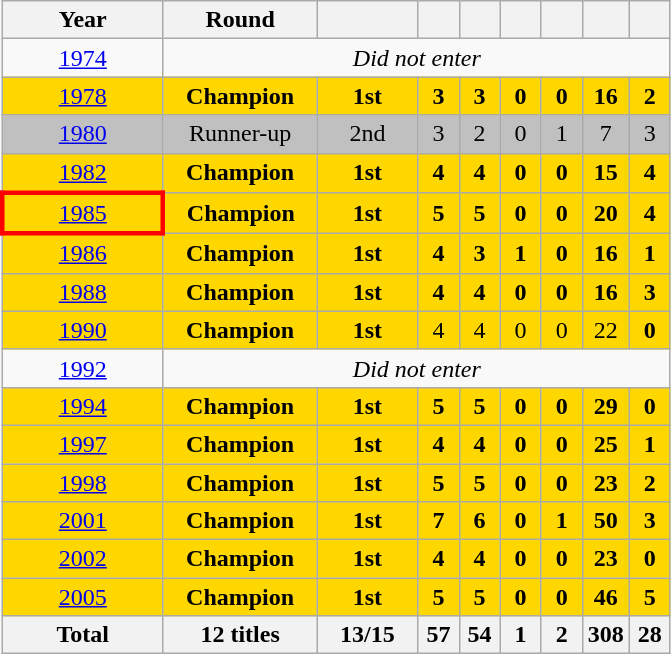<table class="wikitable" style="text-align: center;">
<tr>
<th width=100>Year</th>
<th width=95>Round</th>
<th width=60></th>
<th width=20></th>
<th width=20></th>
<th width=20></th>
<th width=20></th>
<th width=20></th>
<th width=20></th>
</tr>
<tr>
<td> <a href='#'>1974</a></td>
<td colspan=8><em>Did not enter</em></td>
</tr>
<tr style="background:Gold;">
<td> <a href='#'>1978</a></td>
<td><strong>Champion</strong></td>
<td><strong>1st</strong></td>
<td><strong>3</strong></td>
<td><strong>3</strong></td>
<td><strong>0</strong></td>
<td><strong>0</strong></td>
<td><strong>16</strong></td>
<td><strong>2</strong></td>
</tr>
<tr style="background:Silver;">
<td> <a href='#'>1980</a></td>
<td>Runner-up</td>
<td>2nd</td>
<td>3</td>
<td>2</td>
<td>0</td>
<td>1</td>
<td>7</td>
<td>3</td>
</tr>
<tr style="background:Gold;">
<td> <a href='#'>1982</a></td>
<td><strong>Champion</strong></td>
<td><strong>1st</strong></td>
<td><strong>4</strong></td>
<td><strong>4</strong></td>
<td><strong>0</strong></td>
<td><strong>0</strong></td>
<td><strong>15</strong></td>
<td><strong>4</strong></td>
</tr>
<tr style="background:Gold;">
<td style="border: 3px solid red"> <a href='#'>1985</a></td>
<td><strong>Champion</strong></td>
<td><strong>1st</strong></td>
<td><strong>5</strong></td>
<td><strong>5</strong></td>
<td><strong>0</strong></td>
<td><strong>0</strong></td>
<td><strong>20</strong></td>
<td><strong>4</strong></td>
</tr>
<tr style="background:Gold;">
<td> <a href='#'>1986</a></td>
<td><strong>Champion</strong></td>
<td><strong>1st</strong></td>
<td><strong>4</strong></td>
<td><strong>3</strong></td>
<td><strong>1</strong></td>
<td><strong>0</strong></td>
<td><strong>16</strong></td>
<td><strong>1</strong></td>
</tr>
<tr style="background:Gold;">
<td> <a href='#'>1988</a></td>
<td><strong>Champion</strong></td>
<td><strong>1st</strong></td>
<td><strong>4</strong></td>
<td><strong>4</strong></td>
<td><strong>0</strong></td>
<td><strong>0</strong></td>
<td><strong>16</strong></td>
<td><strong>3</strong></td>
</tr>
<tr style="background:Gold;">
<td> <a href='#'>1990</a></td>
<td><strong>Champion</strong></td>
<td><strong>1st</strong></td>
<td>4</td>
<td>4</td>
<td>0</td>
<td>0</td>
<td>22</td>
<td><strong>0</strong></td>
</tr>
<tr>
<td> <a href='#'>1992</a></td>
<td colspan=8><em>Did not enter</em></td>
</tr>
<tr style="background:Gold;">
<td> <a href='#'>1994</a></td>
<td><strong>Champion</strong></td>
<td><strong>1st</strong></td>
<td><strong>5</strong></td>
<td><strong>5</strong></td>
<td><strong>0</strong></td>
<td><strong>0</strong></td>
<td><strong>29</strong></td>
<td><strong>0</strong></td>
</tr>
<tr style="background:Gold;">
<td> <a href='#'>1997</a></td>
<td><strong>Champion</strong></td>
<td><strong>1st</strong></td>
<td><strong>4</strong></td>
<td><strong>4</strong></td>
<td><strong>0</strong></td>
<td><strong>0</strong></td>
<td><strong>25</strong></td>
<td><strong>1</strong></td>
</tr>
<tr style="background:Gold;">
<td> <a href='#'>1998</a></td>
<td><strong>Champion</strong></td>
<td><strong>1st</strong></td>
<td><strong>5</strong></td>
<td><strong>5</strong></td>
<td><strong>0</strong></td>
<td><strong>0</strong></td>
<td><strong>23</strong></td>
<td><strong>2</strong></td>
</tr>
<tr style="background:Gold;">
<td>  <a href='#'>2001</a></td>
<td><strong>Champion</strong></td>
<td><strong>1st</strong></td>
<td><strong>7</strong></td>
<td><strong>6</strong></td>
<td><strong>0</strong></td>
<td><strong>1</strong></td>
<td><strong>50</strong></td>
<td><strong>3</strong></td>
</tr>
<tr style="background:Gold;">
<td>  <a href='#'>2002</a></td>
<td><strong>Champion</strong></td>
<td><strong>1st</strong></td>
<td><strong>4</strong></td>
<td><strong>4</strong></td>
<td><strong>0</strong></td>
<td><strong>0</strong></td>
<td><strong>23</strong></td>
<td><strong>0</strong></td>
</tr>
<tr style="background:Gold;">
<td> <a href='#'>2005</a></td>
<td><strong>Champion</strong></td>
<td><strong>1st</strong></td>
<td><strong>5</strong></td>
<td><strong>5</strong></td>
<td><strong>0</strong></td>
<td><strong>0</strong></td>
<td><strong>46</strong></td>
<td><strong>5</strong></td>
</tr>
<tr>
<th><strong>Total</strong></th>
<th>12 titles</th>
<th>13/15</th>
<th>57</th>
<th>54</th>
<th>1</th>
<th>2</th>
<th>308</th>
<th>28</th>
</tr>
</table>
